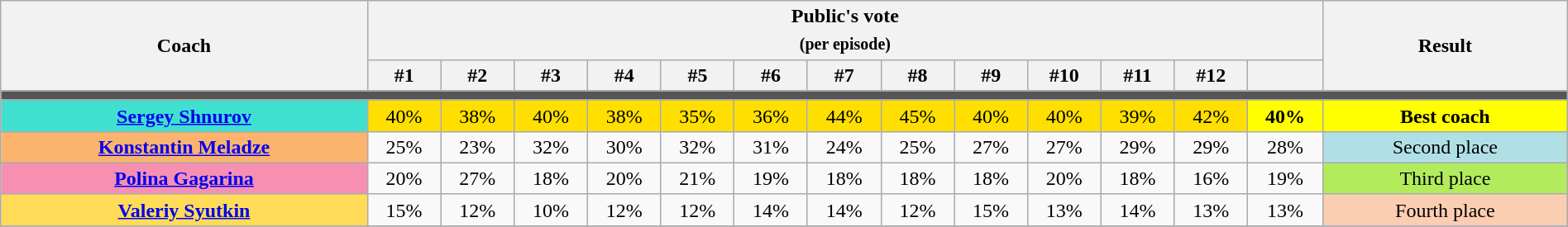<table class="wikitable sortable" style="text-align:center; width:100%;">
<tr>
<th rowspan=2 style="width:15%;">Coach</th>
<th colspan=13 style="width:10%;">Public's vote<br><sub>(per episode)</sub></th>
<th rowspan=2 style="width:10%;">Result</th>
</tr>
<tr>
<th style="width:3%;">#1</th>
<th style="width:3%;">#2</th>
<th style="width:3%;">#3</th>
<th style="width:3%;">#4</th>
<th style="width:3%;">#5</th>
<th style="width:3%;">#6</th>
<th style="width:3%;">#7</th>
<th style="width:3%;">#8</th>
<th style="width:3%;">#9</th>
<th style="width:3%;">#10</th>
<th style="width:3%;">#11</th>
<th style="width:3%;">#12</th>
<th style="width:3%;"></th>
</tr>
<tr>
<td colspan=16 style="background:#555;"></td>
</tr>
<tr>
<th style="background:turquoise;"><a href='#'>Sergey Shnurov</a></th>
<td style="background:#fedf00;">40%</td>
<td style="background:#fedf00;">38%</td>
<td style="background:#fedf00;">40%</td>
<td style="background:#fedf00;">38%</td>
<td style="background:#fedf00;">35%</td>
<td style="background:#fedf00;">36%</td>
<td style="background:#fedf00;">44%</td>
<td style="background:#fedf00;">45%</td>
<td style="background:#fedf00;">40%</td>
<td style="background:#fedf00;">40%</td>
<td style="background:#fedf00;">39%</td>
<td style="background:#fedf00;">42%</td>
<td style="background:yellow;"><strong>40%</strong></td>
<td style="background:yellow;"><strong>Best coach</strong></td>
</tr>
<tr>
<th style="background:#fbb46e;"><a href='#'>Konstantin Meladze</a></th>
<td>25%</td>
<td>23%</td>
<td>32%</td>
<td>30%</td>
<td>32%</td>
<td>31%</td>
<td>24%</td>
<td>25%</td>
<td>27%</td>
<td>27%</td>
<td>29%</td>
<td>29%</td>
<td>28%</td>
<td style="background:#B0E0E6;">Second place</td>
</tr>
<tr>
<th style="background:#f78fb2;"><a href='#'>Polina Gagarina</a></th>
<td>20%</td>
<td>27%</td>
<td>18%</td>
<td>20%</td>
<td>21%</td>
<td>19%</td>
<td>18%</td>
<td>18%</td>
<td>18%</td>
<td>20%</td>
<td>18%</td>
<td>16%</td>
<td>19%</td>
<td style="background:#B2EC5D;">Third place</td>
</tr>
<tr>
<th style="background:#ffdb58"><a href='#'>Valeriy Syutkin</a></th>
<td>15%</td>
<td>12%</td>
<td>10%</td>
<td>12%</td>
<td>12%</td>
<td>14%</td>
<td>14%</td>
<td>12%</td>
<td>15%</td>
<td>13%</td>
<td>14%</td>
<td>13%</td>
<td>13%</td>
<td style="background:#FBCEB1;">Fourth place</td>
</tr>
<tr>
</tr>
</table>
